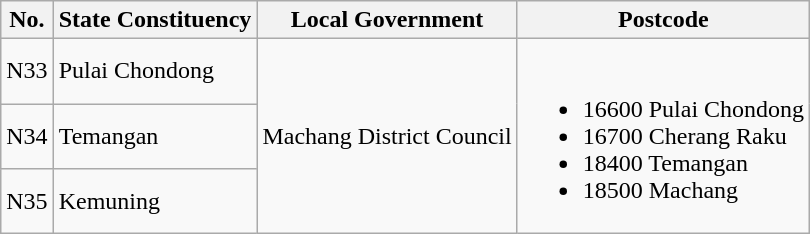<table class="wikitable">
<tr>
<th>No.</th>
<th>State Constituency</th>
<th>Local Government</th>
<th>Postcode</th>
</tr>
<tr>
<td>N33</td>
<td>Pulai Chondong</td>
<td rowspan="3">Machang District Council</td>
<td rowspan="3"><br><ul><li>16600 Pulai Chondong</li><li>16700 Cherang Raku</li><li>18400 Temangan</li><li>18500 Machang</li></ul></td>
</tr>
<tr>
<td>N34</td>
<td>Temangan</td>
</tr>
<tr>
<td>N35</td>
<td>Kemuning</td>
</tr>
</table>
